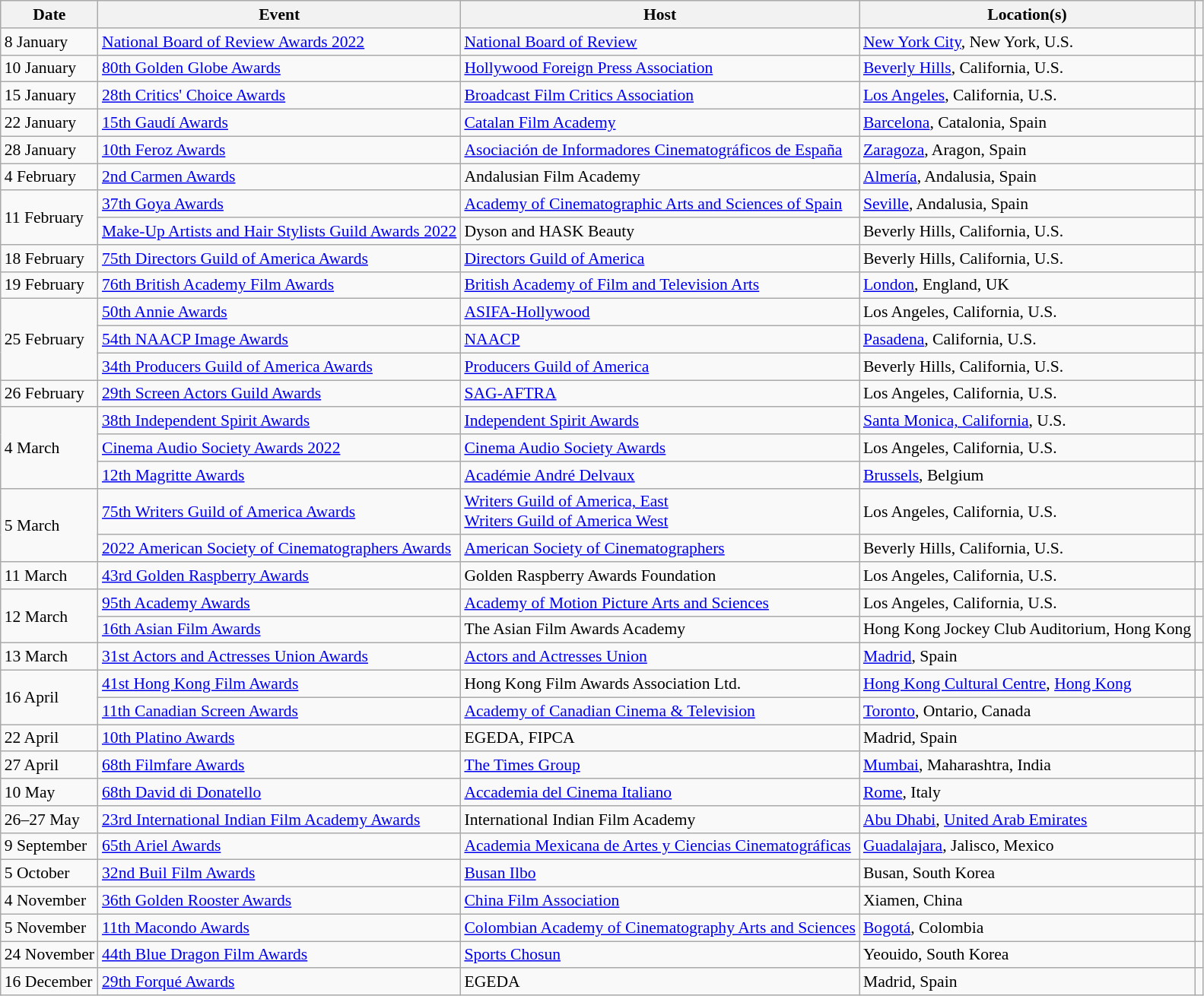<table class="wikitable sortable" style="font-size:90%;">
<tr>
<th>Date</th>
<th>Event</th>
<th>Host</th>
<th>Location(s)</th>
<th></th>
</tr>
<tr>
<td>8 January</td>
<td><a href='#'>National Board of Review Awards 2022</a></td>
<td><a href='#'>National Board of Review</a></td>
<td><a href='#'>New York City</a>, New York, U.S.</td>
<td style="text-align:center;"></td>
</tr>
<tr>
<td>10 January</td>
<td><a href='#'>80th Golden Globe Awards</a></td>
<td><a href='#'>Hollywood Foreign Press Association</a></td>
<td><a href='#'>Beverly Hills</a>, California, U.S.</td>
<td style="text-align:center;"></td>
</tr>
<tr>
<td>15 January</td>
<td><a href='#'>28th Critics' Choice Awards</a></td>
<td><a href='#'>Broadcast Film Critics Association</a></td>
<td><a href='#'>Los Angeles</a>, California, U.S.</td>
<td style="text-align:center;"></td>
</tr>
<tr>
<td>22 January</td>
<td><a href='#'>15th Gaudí Awards</a></td>
<td><a href='#'>Catalan Film Academy</a></td>
<td><a href='#'>Barcelona</a>, Catalonia, Spain</td>
<td style="text-align:center;"></td>
</tr>
<tr>
<td>28 January</td>
<td><a href='#'>10th Feroz Awards</a></td>
<td><a href='#'>Asociación de Informadores Cinematográficos de España</a></td>
<td><a href='#'>Zaragoza</a>, Aragon, Spain</td>
<td style="text-align:center;"></td>
</tr>
<tr>
<td>4 February</td>
<td><a href='#'>2nd Carmen Awards</a></td>
<td>Andalusian Film Academy</td>
<td><a href='#'>Almería</a>, Andalusia, Spain</td>
<td style="text-align:center;"></td>
</tr>
<tr>
<td rowspan=2>11 February</td>
<td><a href='#'>37th Goya Awards</a></td>
<td><a href='#'>Academy of Cinematographic Arts and Sciences of Spain</a></td>
<td><a href='#'>Seville</a>, Andalusia, Spain</td>
<td style="text-align:center;"></td>
</tr>
<tr>
<td><a href='#'>Make-Up Artists and Hair Stylists Guild Awards 2022</a></td>
<td>Dyson and HASK Beauty</td>
<td>Beverly Hills, California, U.S.</td>
<td style="text-align:center;"></td>
</tr>
<tr>
<td>18 February</td>
<td><a href='#'>75th Directors Guild of America Awards</a></td>
<td><a href='#'>Directors Guild of America</a></td>
<td>Beverly Hills, California, U.S.</td>
<td style="text-align:center;"></td>
</tr>
<tr>
<td>19 February</td>
<td><a href='#'>76th British Academy Film Awards</a></td>
<td><a href='#'>British Academy of Film and Television Arts</a></td>
<td><a href='#'>London</a>, England, UK</td>
<td style="text-align:center;"></td>
</tr>
<tr>
<td rowspan=3>25 February</td>
<td><a href='#'>50th Annie Awards</a></td>
<td><a href='#'>ASIFA-Hollywood</a></td>
<td>Los Angeles, California, U.S.</td>
<td style="text-align:center;"></td>
</tr>
<tr>
<td><a href='#'>54th NAACP Image Awards</a></td>
<td><a href='#'>NAACP</a></td>
<td><a href='#'>Pasadena</a>, California, U.S.</td>
<td style="text-align:center;"></td>
</tr>
<tr>
<td><a href='#'>34th Producers Guild of America Awards</a></td>
<td><a href='#'>Producers Guild of America</a></td>
<td>Beverly Hills, California, U.S.</td>
<td style="text-align:center;"></td>
</tr>
<tr>
<td>26 February</td>
<td><a href='#'>29th Screen Actors Guild Awards</a></td>
<td><a href='#'>SAG-AFTRA</a></td>
<td>Los Angeles, California, U.S.</td>
<td style="text-align:center;"></td>
</tr>
<tr>
<td rowspan=3>4 March</td>
<td><a href='#'>38th Independent Spirit Awards</a></td>
<td><a href='#'>Independent Spirit Awards</a></td>
<td><a href='#'>Santa Monica, California</a>, U.S.</td>
<td style="text-align:center;"></td>
</tr>
<tr>
<td><a href='#'>Cinema Audio Society Awards 2022</a></td>
<td><a href='#'>Cinema Audio Society Awards</a></td>
<td>Los Angeles, California, U.S.</td>
<td style="text-align:center;"></td>
</tr>
<tr>
<td><a href='#'>12th Magritte Awards</a></td>
<td><a href='#'>Académie André Delvaux</a></td>
<td><a href='#'>Brussels</a>, Belgium</td>
<td style="text-align:center;"></td>
</tr>
<tr>
<td rowspan=2>5 March</td>
<td><a href='#'>75th Writers Guild of America Awards</a></td>
<td><a href='#'>Writers Guild of America, East</a><br><a href='#'>Writers Guild of America West</a></td>
<td>Los Angeles, California, U.S.</td>
<td style="text-align:center;"></td>
</tr>
<tr>
<td><a href='#'>2022 American Society of Cinematographers Awards</a></td>
<td><a href='#'>American Society of Cinematographers</a></td>
<td>Beverly Hills, California, U.S.</td>
<td style="text-align:center;"></td>
</tr>
<tr>
<td>11 March</td>
<td><a href='#'>43rd Golden Raspberry Awards</a></td>
<td>Golden Raspberry Awards Foundation</td>
<td>Los Angeles, California, U.S.</td>
<td style="text-align:center;"></td>
</tr>
<tr>
<td rowspan=2>12 March</td>
<td><a href='#'>95th Academy Awards</a></td>
<td><a href='#'>Academy of Motion Picture Arts and Sciences</a></td>
<td>Los Angeles, California, U.S.</td>
<td style="text-align:center;"></td>
</tr>
<tr>
<td><a href='#'>16th Asian Film Awards</a></td>
<td>The Asian Film Awards Academy</td>
<td>Hong Kong Jockey Club Auditorium, Hong Kong</td>
<td style="text-align:center;"></td>
</tr>
<tr>
<td>13 March</td>
<td><a href='#'>31st Actors and Actresses Union Awards</a></td>
<td><a href='#'>Actors and Actresses Union</a></td>
<td><a href='#'>Madrid</a>, Spain</td>
<td style="text-align:center;"></td>
</tr>
<tr>
<td rowspan=2>16 April</td>
<td><a href='#'>41st Hong Kong Film Awards</a></td>
<td>Hong Kong Film Awards Association Ltd.</td>
<td><a href='#'>Hong Kong Cultural Centre</a>, <a href='#'>Hong Kong</a></td>
<td style="text-align:center;"></td>
</tr>
<tr>
<td><a href='#'>11th Canadian Screen Awards</a></td>
<td><a href='#'>Academy of Canadian Cinema & Television</a></td>
<td><a href='#'>Toronto</a>, Ontario, Canada</td>
<td style="text-align:center;"></td>
</tr>
<tr>
<td>22 April</td>
<td><a href='#'>10th Platino Awards</a></td>
<td>EGEDA, FIPCA</td>
<td>Madrid, Spain</td>
<td style="text-align:center;"></td>
</tr>
<tr>
<td>27 April</td>
<td><a href='#'>68th Filmfare Awards</a></td>
<td><a href='#'>The Times Group</a></td>
<td><a href='#'>Mumbai</a>, Maharashtra, India</td>
<td style="text-align:center;"></td>
</tr>
<tr>
<td>10 May</td>
<td><a href='#'>68th David di Donatello</a></td>
<td><a href='#'>Accademia del Cinema Italiano</a></td>
<td><a href='#'>Rome</a>, Italy</td>
<td style="text-align:center;"></td>
</tr>
<tr>
<td>26–27 May</td>
<td><a href='#'>23rd International Indian Film Academy Awards</a></td>
<td>International Indian Film Academy</td>
<td><a href='#'>Abu Dhabi</a>, <a href='#'>United Arab Emirates</a></td>
<td style="text-align:center;"></td>
</tr>
<tr>
<td>9 September</td>
<td><a href='#'>65th Ariel Awards</a></td>
<td><a href='#'>Academia Mexicana de Artes y Ciencias Cinematográficas</a></td>
<td><a href='#'>Guadalajara</a>, Jalisco, Mexico</td>
<td style="text-align:center;"></td>
</tr>
<tr>
<td>5 October</td>
<td><a href='#'>32nd Buil Film Awards</a></td>
<td><a href='#'>Busan Ilbo</a></td>
<td>Busan, South Korea</td>
<td style="text-align:center;"></td>
</tr>
<tr>
<td>4 November</td>
<td><a href='#'>36th Golden Rooster Awards</a></td>
<td><a href='#'>China Film Association</a></td>
<td>Xiamen, China</td>
<td style="text-align:center;"></td>
</tr>
<tr>
<td>5 November</td>
<td><a href='#'>11th Macondo Awards</a></td>
<td><a href='#'>Colombian Academy of Cinematography Arts and Sciences</a></td>
<td><a href='#'>Bogotá</a>, Colombia</td>
<td style="text-align:center;"></td>
</tr>
<tr>
<td>24 November</td>
<td><a href='#'>44th Blue Dragon Film Awards</a></td>
<td><a href='#'>Sports Chosun</a></td>
<td>Yeouido, South Korea</td>
<td style="text-align:center;"></td>
</tr>
<tr>
<td>16 December</td>
<td><a href='#'>29th Forqué Awards</a></td>
<td>EGEDA</td>
<td>Madrid, Spain</td>
<td></td>
</tr>
</table>
